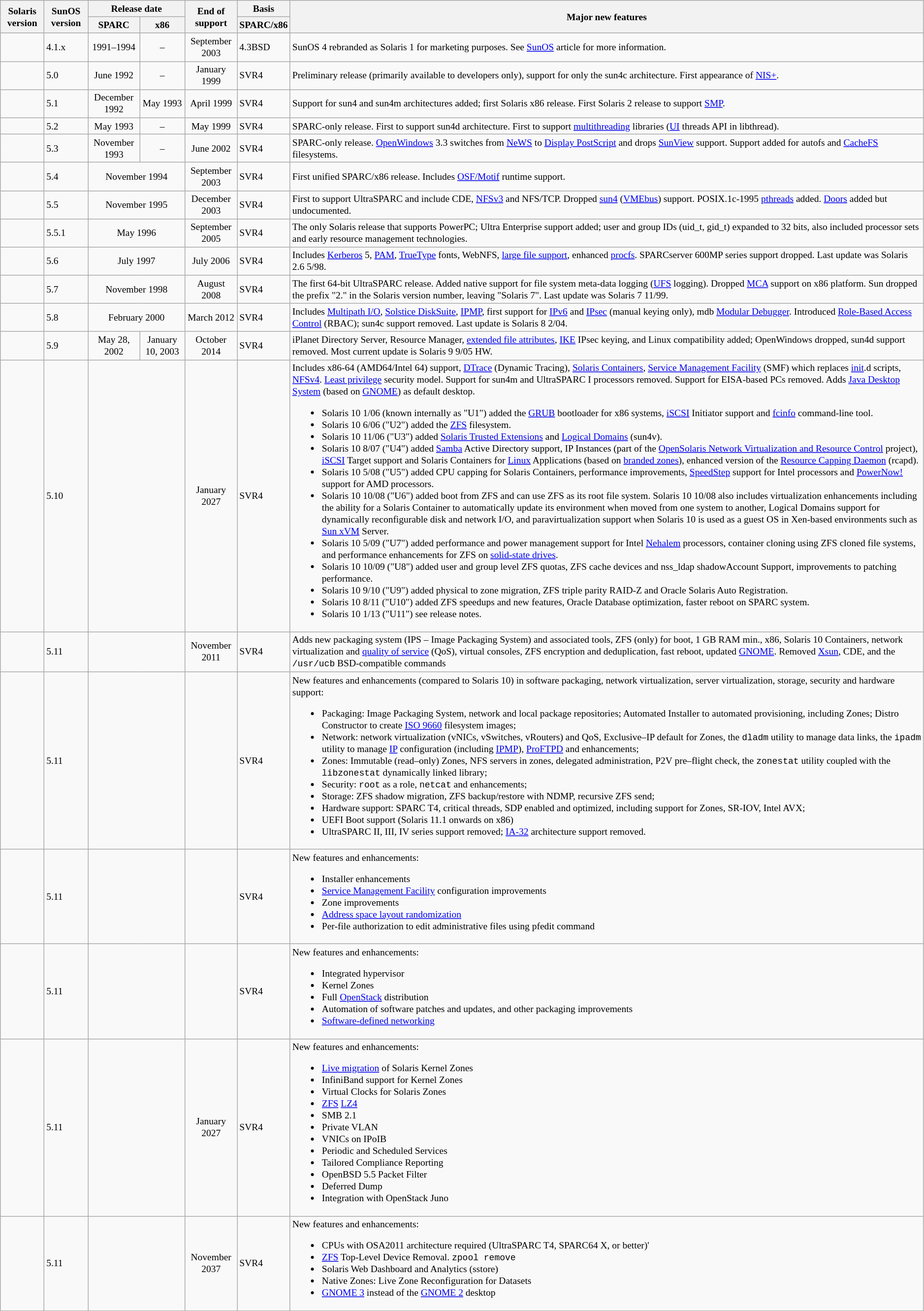<table class="wikitable" style="font-size: small;">
<tr>
<th rowspan=2>Solaris version</th>
<th rowspan=2>SunOS version</th>
<th colspan=2>Release date</th>
<th rowspan="2">End of support</th>
<th>Basis</th>
<th rowspan=2>Major new features</th>
</tr>
<tr>
<th>SPARC</th>
<th>x86</th>
<th>SPARC/x86</th>
</tr>
<tr>
<td></td>
<td>4.1.x</td>
<td align=center>1991–1994</td>
<td align=center>–</td>
<td align=center>September 2003</td>
<td>4.3BSD</td>
<td>SunOS 4 rebranded as Solaris 1 for marketing purposes. See <a href='#'>SunOS</a> article for more information.</td>
</tr>
<tr>
<td></td>
<td>5.0</td>
<td align=center>June 1992</td>
<td align=center>–</td>
<td align=center>January 1999</td>
<td>SVR4</td>
<td>Preliminary release (primarily available to developers only), support for only the sun4c architecture. First appearance of <a href='#'>NIS+</a>.</td>
</tr>
<tr>
<td></td>
<td>5.1</td>
<td align=center>December 1992</td>
<td align=center>May 1993</td>
<td align=center>April 1999</td>
<td>SVR4</td>
<td>Support for sun4 and sun4m architectures added; first Solaris x86 release. First Solaris 2 release to support <a href='#'>SMP</a>.</td>
</tr>
<tr>
<td></td>
<td>5.2</td>
<td align=center>May 1993</td>
<td align=center>–</td>
<td align=center>May 1999</td>
<td>SVR4</td>
<td>SPARC-only release. First to support sun4d architecture. First to support <a href='#'>multithreading</a> libraries (<a href='#'>UI</a> threads API in libthread).</td>
</tr>
<tr>
<td></td>
<td>5.3</td>
<td align=center>November 1993</td>
<td align=center>–</td>
<td align=center>June 2002</td>
<td>SVR4</td>
<td>SPARC-only release. <a href='#'>OpenWindows</a> 3.3 switches from <a href='#'>NeWS</a> to <a href='#'>Display PostScript</a> and drops <a href='#'>SunView</a> support. Support added for autofs and <a href='#'>CacheFS</a> filesystems.</td>
</tr>
<tr>
<td></td>
<td>5.4</td>
<td colspan="2" style="text-align:center;">November 1994</td>
<td align=center>September 2003</td>
<td>SVR4</td>
<td>First unified SPARC/x86 release. Includes <a href='#'>OSF/Motif</a> runtime support.</td>
</tr>
<tr>
<td></td>
<td>5.5</td>
<td colspan="2" style="text-align:center;">November 1995</td>
<td align=center>December 2003</td>
<td>SVR4</td>
<td>First to support UltraSPARC and include CDE, <a href='#'>NFSv3</a> and NFS/TCP. Dropped <a href='#'>sun4</a> (<a href='#'>VMEbus</a>) support. POSIX.1c-1995 <a href='#'>pthreads</a> added. <a href='#'>Doors</a> added but undocumented.</td>
</tr>
<tr>
<td></td>
<td>5.5.1</td>
<td colspan="2" style="text-align:center;">May 1996</td>
<td align=center>September 2005</td>
<td>SVR4</td>
<td>The only Solaris release that supports PowerPC; Ultra Enterprise support added; user and group IDs (uid_t, gid_t) expanded to 32 bits, also included processor sets and early resource management technologies.</td>
</tr>
<tr>
<td></td>
<td>5.6</td>
<td colspan="2" style="text-align:center;">July 1997</td>
<td align=center>July 2006</td>
<td>SVR4</td>
<td>Includes <a href='#'>Kerberos</a> 5, <a href='#'>PAM</a>, <a href='#'>TrueType</a> fonts, WebNFS, <a href='#'>large file support</a>, enhanced <a href='#'>procfs</a>. SPARCserver 600MP series support dropped. Last update was Solaris 2.6 5/98.</td>
</tr>
<tr>
<td></td>
<td>5.7</td>
<td colspan="2" style="text-align:center;">November 1998</td>
<td align=center>August 2008</td>
<td>SVR4</td>
<td>The first 64-bit UltraSPARC release. Added native support for file system meta-data logging (<a href='#'>UFS</a> logging). Dropped <a href='#'>MCA</a> support on x86 platform. Sun dropped the prefix "2." in the Solaris version number, leaving "Solaris 7". Last update was Solaris 7 11/99.</td>
</tr>
<tr>
<td></td>
<td>5.8</td>
<td colspan="2" style="text-align:center;">February 2000</td>
<td align=center>March 2012</td>
<td>SVR4</td>
<td>Includes <a href='#'>Multipath I/O</a>, <a href='#'>Solstice DiskSuite</a>, <a href='#'>IPMP</a>, first support for <a href='#'>IPv6</a> and <a href='#'>IPsec</a> (manual keying only), mdb <a href='#'>Modular Debugger</a>. Introduced <a href='#'>Role-Based Access Control</a> (RBAC); sun4c support removed. Last update is Solaris 8 2/04.</td>
</tr>
<tr>
<td></td>
<td>5.9</td>
<td align=center>May 28, 2002</td>
<td align=center>January 10, 2003</td>
<td align=center>October 2014</td>
<td>SVR4</td>
<td>iPlanet Directory Server, Resource Manager, <a href='#'>extended file attributes</a>, <a href='#'>IKE</a> IPsec keying, and Linux compatibility added; OpenWindows dropped, sun4d support removed. Most current update is Solaris 9 9/05 HW.</td>
</tr>
<tr>
<td></td>
<td>5.10</td>
<td colspan="2" style="text-align:center;"></td>
<td align=center>January 2027</td>
<td>SVR4</td>
<td>Includes x86-64 (AMD64/Intel 64) support, <a href='#'>DTrace</a> (Dynamic Tracing), <a href='#'>Solaris Containers</a>, <a href='#'>Service Management Facility</a> (SMF) which replaces <a href='#'>init</a>.d scripts, <a href='#'>NFSv4</a>. <a href='#'>Least privilege</a> security model. Support for sun4m and UltraSPARC I processors removed. Support for EISA-based PCs removed. Adds <a href='#'>Java Desktop System</a> (based on <a href='#'>GNOME</a>) as default desktop.<br><ul><li>Solaris 10 1/06 (known internally as "U1") added the <a href='#'>GRUB</a> bootloader for x86 systems, <a href='#'>iSCSI</a> Initiator support and <a href='#'>fcinfo</a> command-line tool.</li><li>Solaris 10 6/06 ("U2") added the <a href='#'>ZFS</a> filesystem.</li><li>Solaris 10 11/06 ("U3") added <a href='#'>Solaris Trusted Extensions</a> and <a href='#'>Logical Domains</a> (sun4v).</li><li>Solaris 10 8/07 ("U4") added <a href='#'>Samba</a> Active Directory support, IP Instances (part of the <a href='#'>OpenSolaris Network Virtualization and Resource Control</a> project), <a href='#'>iSCSI</a> Target support and Solaris Containers for <a href='#'>Linux</a> Applications (based on <a href='#'>branded zones</a>), enhanced version of the <a href='#'>Resource Capping Daemon</a> (rcapd).</li><li>Solaris 10 5/08 ("U5") added CPU capping for Solaris Containers, performance improvements, <a href='#'>SpeedStep</a> support for Intel processors and <a href='#'>PowerNow!</a> support for AMD processors.</li><li>Solaris 10 10/08 ("U6") added boot from ZFS and can use ZFS as its root file system. Solaris 10 10/08 also includes virtualization enhancements including the ability for a Solaris Container to automatically update its environment when moved from one system to another, Logical Domains support for dynamically reconfigurable disk and network I/O, and paravirtualization support when Solaris 10 is used as a guest OS in Xen-based environments such as <a href='#'>Sun xVM</a> Server.</li><li>Solaris 10 5/09 ("U7") added performance and power management support for Intel <a href='#'>Nehalem</a> processors, container cloning using ZFS cloned file systems, and performance enhancements for ZFS on <a href='#'>solid-state drives</a>.</li><li>Solaris 10 10/09 ("U8") added user and group level ZFS quotas, ZFS cache devices and nss_ldap shadowAccount Support, improvements to patching performance.</li><li>Solaris 10 9/10 ("U9") added physical to zone migration, ZFS triple parity RAID-Z and Oracle Solaris Auto Registration.</li><li>Solaris 10 8/11 ("U10") added ZFS speedups and new features, Oracle Database optimization, faster reboot on SPARC system.</li><li>Solaris 10 1/13 ("U11") see release notes.</li></ul></td>
</tr>
<tr>
<td></td>
<td>5.11</td>
<td colspan="2" style="text-align:center;"></td>
<td align=center>November 2011</td>
<td>SVR4</td>
<td>Adds new packaging system (IPS – Image Packaging System) and associated tools, ZFS (only) for boot, 1 GB RAM min., x86, Solaris 10 Containers, network virtualization and <a href='#'>quality of service</a> (QoS), virtual consoles, ZFS encryption and deduplication, fast reboot, updated <a href='#'>GNOME</a>. Removed <a href='#'>Xsun</a>, CDE, and the <code>/usr/ucb</code> BSD-compatible commands</td>
</tr>
<tr>
<td></td>
<td>5.11</td>
<td colspan="2" style="text-align:center;"></td>
<td></td>
<td>SVR4</td>
<td>New features and enhancements (compared to Solaris 10) in software packaging, network virtualization, server virtualization, storage, security and hardware support:<br><ul><li>Packaging: Image Packaging System, network and local package repositories; Automated Installer to automated provisioning, including Zones; Distro Constructor to create <a href='#'>ISO 9660</a> filesystem images;</li><li>Network: network virtualization (vNICs, vSwitches, vRouters) and QoS, Exclusive–IP default for Zones, the <code>dladm</code> utility to manage data links, the <code>ipadm</code> utility to manage <a href='#'>IP</a> configuration (including <a href='#'>IPMP</a>), <a href='#'>ProFTPD</a> and enhancements;</li><li>Zones: Immutable (read–only) Zones, NFS servers in zones, delegated administration, P2V pre–flight check, the <code>zonestat</code> utility coupled with the <code>libzonestat</code> dynamically linked library;</li><li>Security: <code>root</code> as a role, <code>netcat</code> and enhancements;</li><li>Storage: ZFS shadow migration, ZFS backup/restore with NDMP, recursive ZFS send;</li><li>Hardware support: SPARC T4, critical threads, SDP enabled and optimized, including support for Zones, SR-IOV, Intel AVX;</li><li>UEFI Boot support (Solaris 11.1 onwards on x86)</li><li>UltraSPARC II, III, IV series support removed; <a href='#'>IA-32</a> architecture support removed.</li></ul></td>
</tr>
<tr>
<td></td>
<td>5.11</td>
<td colspan="2" style="text-align:center;"></td>
<td></td>
<td>SVR4</td>
<td>New features and enhancements:<br><ul><li>Installer enhancements</li><li><a href='#'>Service Management Facility</a> configuration improvements</li><li>Zone improvements</li><li><a href='#'>Address space layout randomization</a></li><li>Per-file authorization to edit administrative files using pfedit command</li></ul></td>
</tr>
<tr>
<td></td>
<td>5.11</td>
<td colspan="2" style="text-align:center;"></td>
<td></td>
<td>SVR4</td>
<td>New features and enhancements:<br><ul><li>Integrated hypervisor</li><li>Kernel Zones</li><li>Full <a href='#'>OpenStack</a> distribution</li><li>Automation of software patches and updates, and other packaging improvements</li><li><a href='#'>Software-defined networking</a></li></ul></td>
</tr>
<tr>
<td></td>
<td>5.11</td>
<td colspan="2" style="text-align:center;"></td>
<td align=center>January 2027</td>
<td>SVR4</td>
<td>New features and enhancements:<br><ul><li><a href='#'>Live migration</a> of Solaris Kernel Zones</li><li>InfiniBand support for Kernel Zones</li><li>Virtual Clocks for Solaris Zones</li><li><a href='#'>ZFS</a> <a href='#'>LZ4</a></li><li>SMB 2.1</li><li>Private VLAN</li><li>VNICs on IPoIB</li><li>Periodic and Scheduled Services</li><li>Tailored Compliance Reporting</li><li>OpenBSD 5.5 Packet Filter</li><li>Deferred Dump</li><li>Integration with OpenStack Juno</li></ul></td>
</tr>
<tr>
<td></td>
<td>5.11</td>
<td colspan="2" style="text-align:center;"></td>
<td align=center>November 2037</td>
<td>SVR4</td>
<td>New features and enhancements:<br><ul><li>CPUs with OSA2011 architecture required (UltraSPARC T4, SPARC64 X, or better)'</li><li><a href='#'>ZFS</a> Top-Level Device Removal. <code>zpool remove</code></li><li>Solaris Web Dashboard and Analytics (sstore)</li><li>Native Zones: Live Zone Reconfiguration for Datasets</li><li><a href='#'>GNOME 3</a> instead of the <a href='#'>GNOME 2</a> desktop</li></ul></td>
</tr>
</table>
